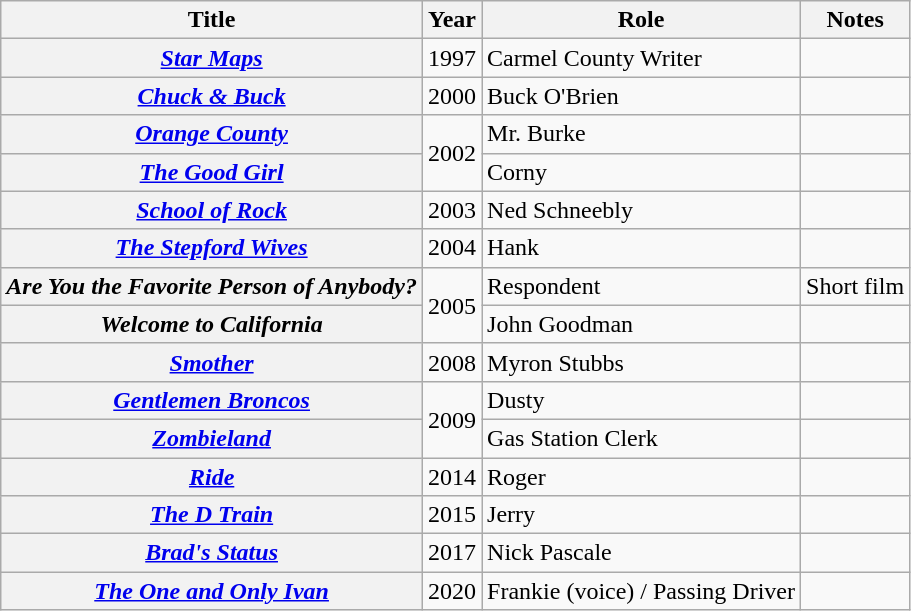<table class="wikitable plainrowheaders">
<tr>
<th>Title</th>
<th>Year</th>
<th>Role</th>
<th>Notes</th>
</tr>
<tr>
<th scope="row"><em><a href='#'>Star Maps</a></em></th>
<td>1997</td>
<td>Carmel County Writer</td>
<td></td>
</tr>
<tr>
<th scope="row"><em><a href='#'>Chuck & Buck</a></em></th>
<td>2000</td>
<td>Buck O'Brien</td>
<td></td>
</tr>
<tr>
<th scope="row"><em><a href='#'>Orange County</a></em></th>
<td rowspan="2">2002</td>
<td>Mr. Burke</td>
<td></td>
</tr>
<tr>
<th scope="row"><em><a href='#'>The Good Girl</a></em></th>
<td>Corny</td>
<td></td>
</tr>
<tr>
<th scope="row"><em><a href='#'>School of Rock</a></em></th>
<td>2003</td>
<td>Ned Schneebly</td>
<td></td>
</tr>
<tr>
<th scope="row"><em><a href='#'>The Stepford Wives</a></em></th>
<td>2004</td>
<td>Hank</td>
<td></td>
</tr>
<tr>
<th scope="row"><em>Are You the Favorite Person of Anybody?</em></th>
<td rowspan="2">2005</td>
<td>Respondent</td>
<td>Short film</td>
</tr>
<tr>
<th scope="row"><em>Welcome to California</em></th>
<td>John Goodman</td>
<td></td>
</tr>
<tr>
<th scope="row"><a href='#'><em>Smother</em></a></th>
<td>2008</td>
<td>Myron Stubbs</td>
<td></td>
</tr>
<tr>
<th scope="row"><em><a href='#'>Gentlemen Broncos</a></em></th>
<td rowspan="2">2009</td>
<td>Dusty</td>
<td></td>
</tr>
<tr>
<th scope="row"><em><a href='#'>Zombieland</a></em></th>
<td>Gas Station Clerk</td>
<td></td>
</tr>
<tr>
<th scope="row"><em><a href='#'>Ride</a></em></th>
<td>2014</td>
<td>Roger</td>
<td></td>
</tr>
<tr>
<th scope="row"><em><a href='#'>The D Train</a></em></th>
<td>2015</td>
<td>Jerry</td>
<td></td>
</tr>
<tr>
<th scope="row"><em><a href='#'>Brad's Status</a></em></th>
<td>2017</td>
<td>Nick Pascale</td>
<td></td>
</tr>
<tr>
<th scope="row"><em><a href='#'>The One and Only Ivan</a></em></th>
<td>2020</td>
<td>Frankie (voice) / Passing Driver</td>
<td></td>
</tr>
</table>
